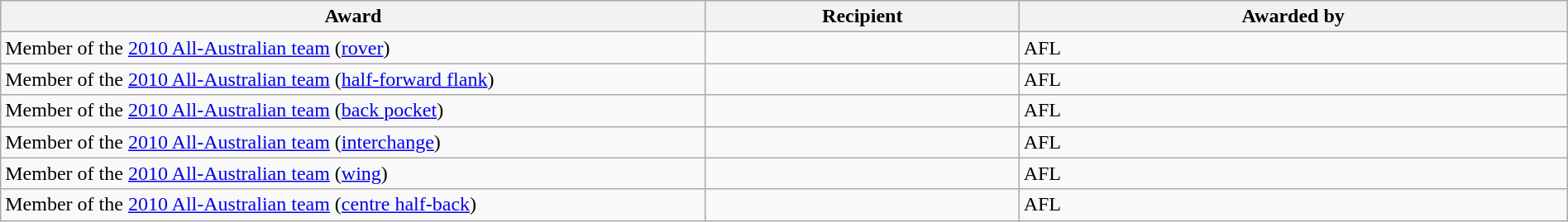<table class="wikitable sortable" style="width:100%;">
<tr style="background:#efefef;">
<th style="width:45%;">Award</th>
<th style="width:20%;">Recipient</th>
<th style="width:35%;">Awarded by</th>
</tr>
<tr>
<td>Member of the <a href='#'>2010 All-Australian team</a> (<a href='#'>rover</a>)</td>
<td></td>
<td>AFL</td>
</tr>
<tr>
<td>Member of the <a href='#'>2010 All-Australian team</a> (<a href='#'>half-forward flank</a>)</td>
<td></td>
<td>AFL</td>
</tr>
<tr>
<td>Member of the <a href='#'>2010 All-Australian team</a> (<a href='#'>back pocket</a>)</td>
<td></td>
<td>AFL</td>
</tr>
<tr>
<td>Member of the <a href='#'>2010 All-Australian team</a> (<a href='#'>interchange</a>)</td>
<td></td>
<td>AFL</td>
</tr>
<tr>
<td>Member of the <a href='#'>2010 All-Australian team</a> (<a href='#'>wing</a>)</td>
<td></td>
<td>AFL</td>
</tr>
<tr>
<td>Member of the <a href='#'>2010 All-Australian team</a> (<a href='#'>centre half-back</a>)</td>
<td></td>
<td>AFL</td>
</tr>
</table>
